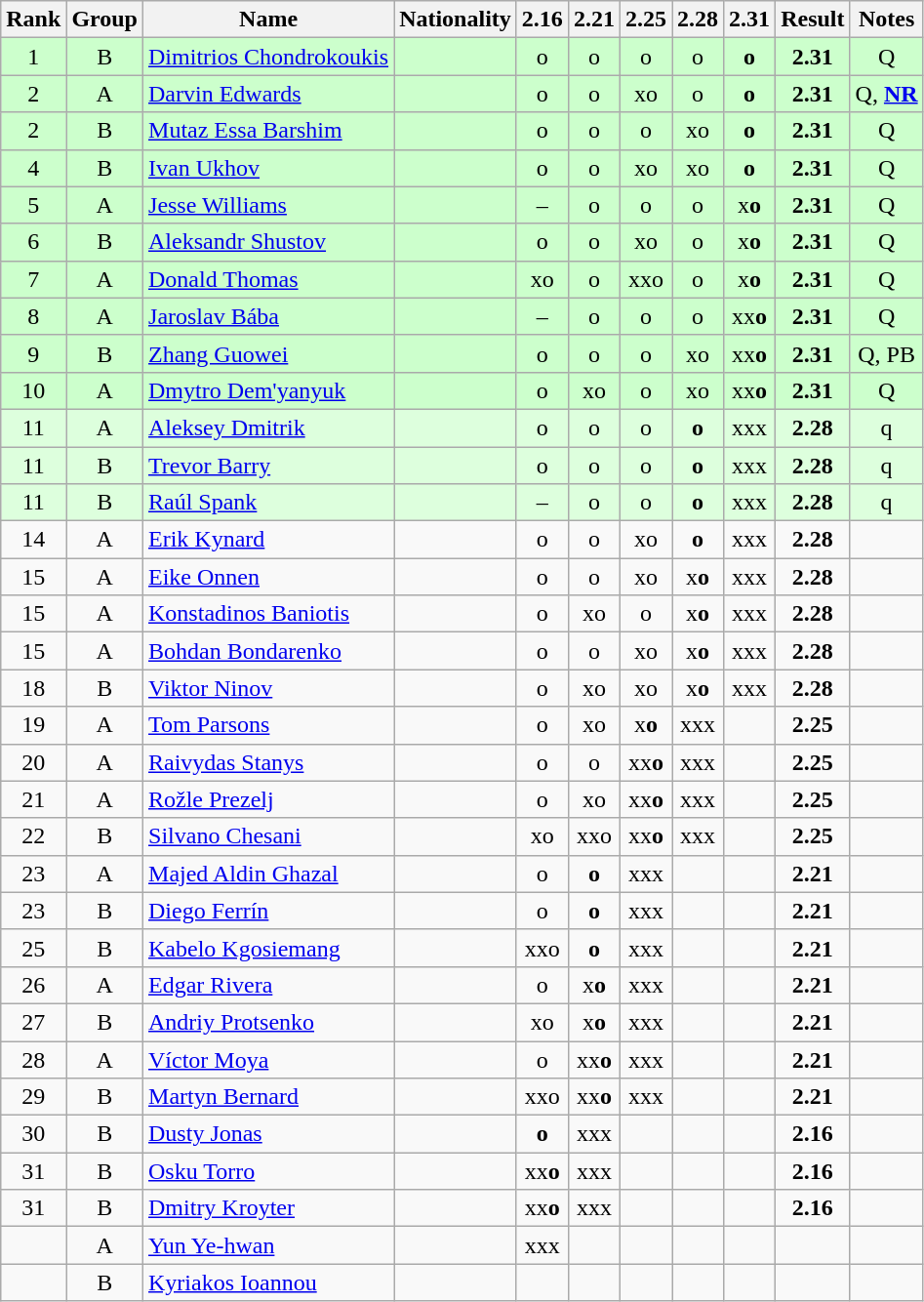<table class="wikitable sortable" style="text-align:center">
<tr>
<th>Rank</th>
<th>Group</th>
<th>Name</th>
<th>Nationality</th>
<th>2.16</th>
<th>2.21</th>
<th>2.25</th>
<th>2.28</th>
<th>2.31</th>
<th>Result</th>
<th>Notes</th>
</tr>
<tr bgcolor=ccffcc>
<td>1</td>
<td>B</td>
<td align=left><a href='#'>Dimitrios Chondrokoukis</a></td>
<td align=left></td>
<td>o</td>
<td>o</td>
<td>o</td>
<td>o</td>
<td><strong>o</strong></td>
<td><strong>2.31</strong></td>
<td>Q</td>
</tr>
<tr bgcolor=ccffcc>
<td>2</td>
<td>A</td>
<td align=left><a href='#'>Darvin Edwards</a></td>
<td align=left></td>
<td>o</td>
<td>o</td>
<td>xo</td>
<td>o</td>
<td><strong>o</strong></td>
<td><strong>2.31</strong></td>
<td>Q, <strong><a href='#'>NR</a></strong></td>
</tr>
<tr bgcolor=ccffcc>
<td>2</td>
<td>B</td>
<td align=left><a href='#'>Mutaz Essa Barshim</a></td>
<td align=left></td>
<td>o</td>
<td>o</td>
<td>o</td>
<td>xo</td>
<td><strong>o</strong></td>
<td><strong>2.31</strong></td>
<td>Q</td>
</tr>
<tr bgcolor=ccffcc>
<td>4</td>
<td>B</td>
<td align=left><a href='#'>Ivan Ukhov</a></td>
<td align=left></td>
<td>o</td>
<td>o</td>
<td>xo</td>
<td>xo</td>
<td><strong>o</strong></td>
<td><strong>2.31</strong></td>
<td>Q</td>
</tr>
<tr bgcolor=ccffcc>
<td>5</td>
<td>A</td>
<td align=left><a href='#'>Jesse Williams</a></td>
<td align=left></td>
<td>–</td>
<td>o</td>
<td>o</td>
<td>o</td>
<td>x<strong>o</strong></td>
<td><strong>2.31</strong></td>
<td>Q</td>
</tr>
<tr bgcolor=ccffcc>
<td>6</td>
<td>B</td>
<td align=left><a href='#'>Aleksandr Shustov</a></td>
<td align=left></td>
<td>o</td>
<td>o</td>
<td>xo</td>
<td>o</td>
<td>x<strong>o</strong></td>
<td><strong>2.31</strong></td>
<td>Q</td>
</tr>
<tr bgcolor=ccffcc>
<td>7</td>
<td>A</td>
<td align=left><a href='#'>Donald Thomas</a></td>
<td align=left></td>
<td>xo</td>
<td>o</td>
<td>xxo</td>
<td>o</td>
<td>x<strong>o</strong></td>
<td><strong>2.31</strong></td>
<td>Q</td>
</tr>
<tr bgcolor=ccffcc>
<td>8</td>
<td>A</td>
<td align=left><a href='#'>Jaroslav Bába</a></td>
<td align=left></td>
<td>–</td>
<td>o</td>
<td>o</td>
<td>o</td>
<td>xx<strong>o</strong></td>
<td><strong>2.31</strong></td>
<td>Q</td>
</tr>
<tr bgcolor=ccffcc>
<td>9</td>
<td>B</td>
<td align=left><a href='#'>Zhang Guowei</a></td>
<td align=left></td>
<td>o</td>
<td>o</td>
<td>o</td>
<td>xo</td>
<td>xx<strong>o</strong></td>
<td><strong>2.31</strong></td>
<td>Q, PB</td>
</tr>
<tr bgcolor=ccffcc>
<td>10</td>
<td>A</td>
<td align=left><a href='#'>Dmytro Dem'yanyuk</a></td>
<td align=left></td>
<td>o</td>
<td>xo</td>
<td>o</td>
<td>xo</td>
<td>xx<strong>o</strong></td>
<td><strong>2.31</strong></td>
<td>Q</td>
</tr>
<tr bgcolor=ddffdd>
<td>11</td>
<td>A</td>
<td align=left><a href='#'>Aleksey Dmitrik</a></td>
<td align=left></td>
<td>o</td>
<td>o</td>
<td>o</td>
<td><strong>o</strong></td>
<td>xxx</td>
<td><strong>2.28</strong></td>
<td>q</td>
</tr>
<tr bgcolor=ddffdd>
<td>11</td>
<td>B</td>
<td align=left><a href='#'>Trevor Barry</a></td>
<td align=left></td>
<td>o</td>
<td>o</td>
<td>o</td>
<td><strong>o</strong></td>
<td>xxx</td>
<td><strong>2.28</strong></td>
<td>q</td>
</tr>
<tr bgcolor=ddffdd>
<td>11</td>
<td>B</td>
<td align=left><a href='#'>Raúl Spank</a></td>
<td align=left></td>
<td>–</td>
<td>o</td>
<td>o</td>
<td><strong>o</strong></td>
<td>xxx</td>
<td><strong>2.28</strong></td>
<td>q</td>
</tr>
<tr>
<td>14</td>
<td>A</td>
<td align=left><a href='#'>Erik Kynard</a></td>
<td align=left></td>
<td>o</td>
<td>o</td>
<td>xo</td>
<td><strong>o</strong></td>
<td>xxx</td>
<td><strong>2.28</strong></td>
<td></td>
</tr>
<tr>
<td>15</td>
<td>A</td>
<td align=left><a href='#'>Eike Onnen</a></td>
<td align=left></td>
<td>o</td>
<td>o</td>
<td>xo</td>
<td>x<strong>o</strong></td>
<td>xxx</td>
<td><strong>2.28</strong></td>
<td></td>
</tr>
<tr>
<td>15</td>
<td>A</td>
<td align=left><a href='#'>Konstadinos Baniotis</a></td>
<td align=left></td>
<td>o</td>
<td>xo</td>
<td>o</td>
<td>x<strong>o</strong></td>
<td>xxx</td>
<td><strong>2.28</strong></td>
<td></td>
</tr>
<tr>
<td>15</td>
<td>A</td>
<td align=left><a href='#'>Bohdan Bondarenko</a></td>
<td align=left></td>
<td>o</td>
<td>o</td>
<td>xo</td>
<td>x<strong>o</strong></td>
<td>xxx</td>
<td><strong>2.28</strong></td>
<td></td>
</tr>
<tr>
<td>18</td>
<td>B</td>
<td align=left><a href='#'>Viktor Ninov</a></td>
<td align=left></td>
<td>o</td>
<td>xo</td>
<td>xo</td>
<td>x<strong>o</strong></td>
<td>xxx</td>
<td><strong>2.28</strong></td>
<td></td>
</tr>
<tr>
<td>19</td>
<td>A</td>
<td align=left><a href='#'>Tom Parsons</a></td>
<td align=left></td>
<td>o</td>
<td>xo</td>
<td>x<strong>o</strong></td>
<td>xxx</td>
<td></td>
<td><strong>2.25</strong></td>
<td></td>
</tr>
<tr>
<td>20</td>
<td>A</td>
<td align=left><a href='#'>Raivydas Stanys</a></td>
<td align=left></td>
<td>o</td>
<td>o</td>
<td>xx<strong>o</strong></td>
<td>xxx</td>
<td></td>
<td><strong>2.25</strong></td>
<td></td>
</tr>
<tr>
<td>21</td>
<td>A</td>
<td align=left><a href='#'>Rožle Prezelj</a></td>
<td align=left></td>
<td>o</td>
<td>xo</td>
<td>xx<strong>o</strong></td>
<td>xxx</td>
<td></td>
<td><strong>2.25</strong></td>
<td></td>
</tr>
<tr>
<td>22</td>
<td>B</td>
<td align=left><a href='#'>Silvano Chesani</a></td>
<td align=left></td>
<td>xo</td>
<td>xxo</td>
<td>xx<strong>o</strong></td>
<td>xxx</td>
<td></td>
<td><strong>2.25</strong></td>
<td></td>
</tr>
<tr>
<td>23</td>
<td>A</td>
<td align=left><a href='#'>Majed Aldin Ghazal</a></td>
<td align=left></td>
<td>o</td>
<td><strong>o</strong></td>
<td>xxx</td>
<td></td>
<td></td>
<td><strong>2.21</strong></td>
<td></td>
</tr>
<tr>
<td>23</td>
<td>B</td>
<td align=left><a href='#'>Diego Ferrín</a></td>
<td align=left></td>
<td>o</td>
<td><strong>o</strong></td>
<td>xxx</td>
<td></td>
<td></td>
<td><strong>2.21</strong></td>
<td></td>
</tr>
<tr>
<td>25</td>
<td>B</td>
<td align=left><a href='#'>Kabelo Kgosiemang</a></td>
<td align=left></td>
<td>xxo</td>
<td><strong>o</strong></td>
<td>xxx</td>
<td></td>
<td></td>
<td><strong>2.21</strong></td>
<td></td>
</tr>
<tr>
<td>26</td>
<td>A</td>
<td align=left><a href='#'>Edgar Rivera</a></td>
<td align=left></td>
<td>o</td>
<td>x<strong>o</strong></td>
<td>xxx</td>
<td></td>
<td></td>
<td><strong>2.21</strong></td>
<td></td>
</tr>
<tr>
<td>27</td>
<td>B</td>
<td align=left><a href='#'>Andriy Protsenko</a></td>
<td align=left></td>
<td>xo</td>
<td>x<strong>o</strong></td>
<td>xxx</td>
<td></td>
<td></td>
<td><strong>2.21</strong></td>
<td></td>
</tr>
<tr>
<td>28</td>
<td>A</td>
<td align=left><a href='#'>Víctor Moya</a></td>
<td align=left></td>
<td>o</td>
<td>xx<strong>o</strong></td>
<td>xxx</td>
<td></td>
<td></td>
<td><strong>2.21</strong></td>
<td></td>
</tr>
<tr>
<td>29</td>
<td>B</td>
<td align=left><a href='#'>Martyn Bernard</a></td>
<td align=left></td>
<td>xxo</td>
<td>xx<strong>o</strong></td>
<td>xxx</td>
<td></td>
<td></td>
<td><strong>2.21</strong></td>
<td></td>
</tr>
<tr>
<td>30</td>
<td>B</td>
<td align=left><a href='#'>Dusty Jonas</a></td>
<td align=left></td>
<td><strong>o</strong></td>
<td>xxx</td>
<td></td>
<td></td>
<td></td>
<td><strong>2.16</strong></td>
<td></td>
</tr>
<tr>
<td>31</td>
<td>B</td>
<td align=left><a href='#'>Osku Torro</a></td>
<td align=left></td>
<td>xx<strong>o</strong></td>
<td>xxx</td>
<td></td>
<td></td>
<td></td>
<td><strong>2.16</strong></td>
<td></td>
</tr>
<tr>
<td>31</td>
<td>B</td>
<td align=left><a href='#'>Dmitry Kroyter</a></td>
<td align=left></td>
<td>xx<strong>o</strong></td>
<td>xxx</td>
<td></td>
<td></td>
<td></td>
<td><strong>2.16</strong></td>
<td></td>
</tr>
<tr>
<td></td>
<td>A</td>
<td align=left><a href='#'>Yun Ye-hwan</a></td>
<td align=left></td>
<td>xxx</td>
<td></td>
<td></td>
<td></td>
<td></td>
<td><strong></strong></td>
<td></td>
</tr>
<tr>
<td></td>
<td>B</td>
<td align=left><a href='#'>Kyriakos Ioannou</a></td>
<td align=left></td>
<td></td>
<td></td>
<td></td>
<td></td>
<td></td>
<td><strong></strong></td>
<td></td>
</tr>
</table>
